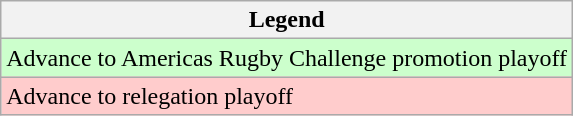<table class="wikitable">
<tr>
<th>Legend</th>
</tr>
<tr bgcolor=ccffcc>
<td>Advance to Americas Rugby Challenge promotion playoff</td>
</tr>
<tr bgcolor=ffcccc>
<td>Advance to relegation playoff</td>
</tr>
</table>
